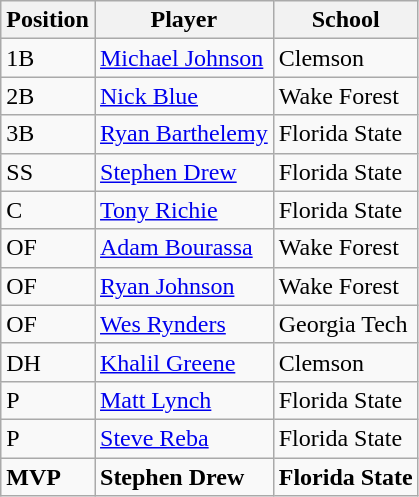<table class="wikitable">
<tr>
<th>Position</th>
<th>Player</th>
<th>School</th>
</tr>
<tr>
<td>1B</td>
<td><a href='#'>Michael Johnson</a></td>
<td>Clemson</td>
</tr>
<tr>
<td>2B</td>
<td><a href='#'>Nick Blue</a></td>
<td>Wake Forest</td>
</tr>
<tr>
<td>3B</td>
<td><a href='#'>Ryan Barthelemy</a></td>
<td>Florida State</td>
</tr>
<tr>
<td>SS</td>
<td><a href='#'>Stephen Drew</a></td>
<td>Florida State</td>
</tr>
<tr>
<td>C</td>
<td><a href='#'>Tony Richie</a></td>
<td>Florida State</td>
</tr>
<tr>
<td>OF</td>
<td><a href='#'>Adam Bourassa</a></td>
<td>Wake Forest</td>
</tr>
<tr>
<td>OF</td>
<td><a href='#'>Ryan Johnson</a></td>
<td>Wake Forest</td>
</tr>
<tr>
<td>OF</td>
<td><a href='#'>Wes Rynders</a></td>
<td>Georgia Tech</td>
</tr>
<tr>
<td>DH</td>
<td><a href='#'>Khalil Greene</a></td>
<td>Clemson</td>
</tr>
<tr>
<td>P</td>
<td><a href='#'>Matt Lynch</a></td>
<td>Florida State</td>
</tr>
<tr>
<td>P</td>
<td><a href='#'>Steve Reba</a></td>
<td>Florida State</td>
</tr>
<tr>
<td><strong>MVP</strong></td>
<td><strong>Stephen Drew</strong></td>
<td><strong>Florida State</strong></td>
</tr>
</table>
